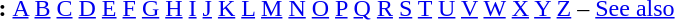<table id="toc" border="0">
<tr>
<th>:</th>
<td><a href='#'>A</a> <a href='#'>B</a> <a href='#'>C</a> <a href='#'>D</a> <a href='#'>E</a> <a href='#'>F</a> <a href='#'>G</a> <a href='#'>H</a> <a href='#'>I</a> <a href='#'>J</a> <a href='#'>K</a> <a href='#'>L</a> <a href='#'>M</a> <a href='#'>N</a> <a href='#'>O</a> <a href='#'>P</a> <a href='#'>Q</a> <a href='#'>R</a> <a href='#'>S</a> <a href='#'>T</a> <a href='#'>U</a> <a href='#'>V</a> <a href='#'>W</a> <a href='#'>X</a> <a href='#'>Y</a>  <a href='#'>Z</a> – <a href='#'>See also</a></td>
</tr>
</table>
